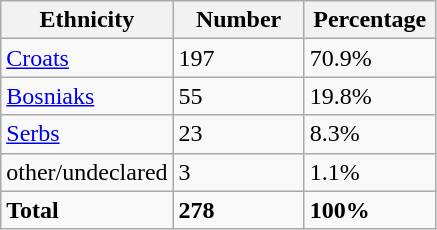<table class="wikitable">
<tr>
<th width="100px">Ethnicity</th>
<th width="80px">Number</th>
<th width="80px">Percentage</th>
</tr>
<tr>
<td><a href='#'>Croats</a></td>
<td>197</td>
<td>70.9%</td>
</tr>
<tr>
<td><a href='#'>Bosniaks</a></td>
<td>55</td>
<td>19.8%</td>
</tr>
<tr>
<td><a href='#'>Serbs</a></td>
<td>23</td>
<td>8.3%</td>
</tr>
<tr>
<td>other/undeclared</td>
<td>3</td>
<td>1.1%</td>
</tr>
<tr>
<td><strong>Total</strong></td>
<td><strong>278</strong></td>
<td><strong>100%</strong></td>
</tr>
</table>
